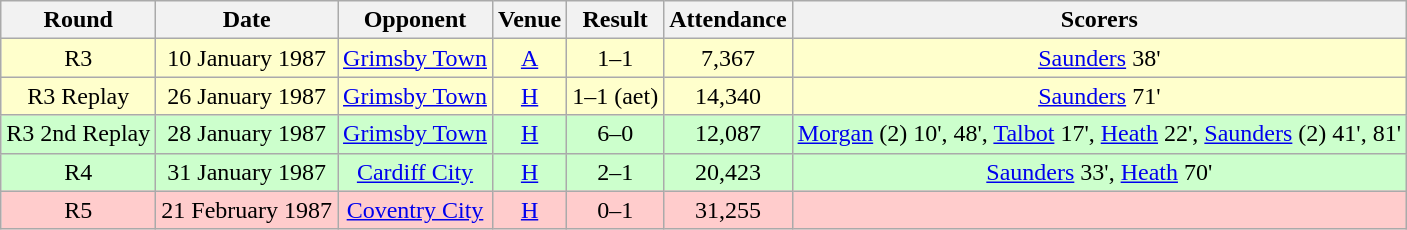<table class="wikitable" style="font-size:100%; text-align:center">
<tr>
<th>Round</th>
<th>Date</th>
<th>Opponent</th>
<th>Venue</th>
<th>Result</th>
<th>Attendance</th>
<th>Scorers</th>
</tr>
<tr style="background-color: #FFFFCC;">
<td>R3</td>
<td>10 January 1987</td>
<td><a href='#'>Grimsby Town</a></td>
<td><a href='#'>A</a></td>
<td>1–1</td>
<td>7,367</td>
<td><a href='#'>Saunders</a> 38'</td>
</tr>
<tr style="background-color: #FFFFCC;">
<td>R3 Replay</td>
<td>26 January 1987</td>
<td><a href='#'>Grimsby Town</a></td>
<td><a href='#'>H</a></td>
<td>1–1 (aet)</td>
<td>14,340</td>
<td><a href='#'>Saunders</a> 71'</td>
</tr>
<tr style="background-color: #CCFFCC;">
<td>R3 2nd Replay</td>
<td>28 January 1987</td>
<td><a href='#'>Grimsby Town</a></td>
<td><a href='#'>H</a></td>
<td>6–0</td>
<td>12,087</td>
<td><a href='#'>Morgan</a> (2) 10', 48', <a href='#'>Talbot</a> 17', <a href='#'>Heath</a> 22', <a href='#'>Saunders</a> (2) 41', 81'</td>
</tr>
<tr style="background-color: #CCFFCC;">
<td>R4</td>
<td>31 January 1987</td>
<td><a href='#'>Cardiff City</a></td>
<td><a href='#'>H</a></td>
<td>2–1</td>
<td>20,423</td>
<td><a href='#'>Saunders</a> 33', <a href='#'>Heath</a> 70'</td>
</tr>
<tr style="background-color: #FFCCCC;">
<td>R5</td>
<td>21 February 1987</td>
<td><a href='#'>Coventry City</a></td>
<td><a href='#'>H</a></td>
<td>0–1</td>
<td>31,255</td>
<td></td>
</tr>
</table>
